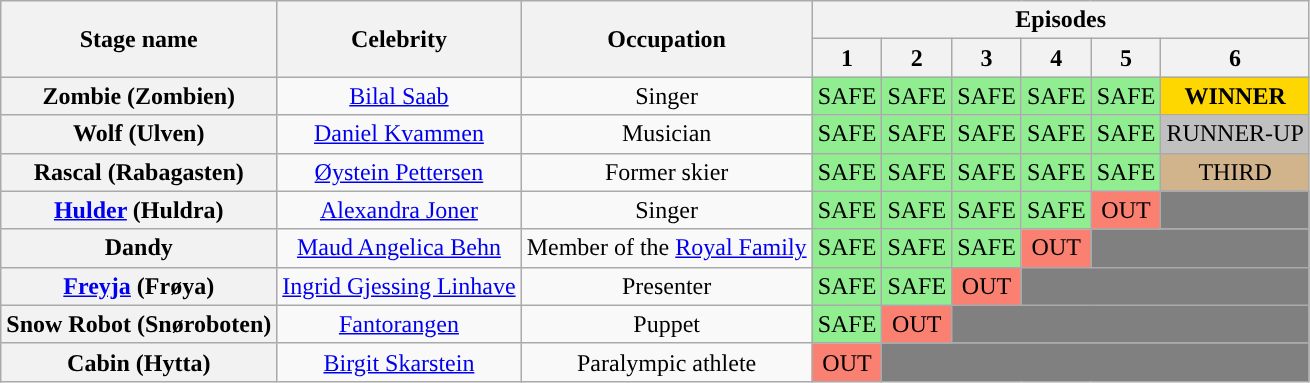<table class="wikitable" style="text-align:center; ">
<tr>
<th rowspan=2>Stage name</th>
<th rowspan=2>Celebrity</th>
<th rowspan=2>Occupation</th>
<th colspan="6">Episodes</th>
</tr>
<tr>
<th rowspan="1">1</th>
<th rowspan="1">2</th>
<th rowspan="1">3</th>
<th rowspan="1">4</th>
<th rowspan="1">5</th>
<th rowspan="1">6</th>
</tr>
<tr>
<th>Zombie (Zombien)</th>
<td><a href='#'>Bilal Saab</a></td>
<td>Singer</td>
<td bgcolor="lightgreen">SAFE</td>
<td bgcolor="lightgreen">SAFE</td>
<td bgcolor="lightgreen">SAFE</td>
<td bgcolor="lightgreen">SAFE</td>
<td bgcolor="lightgreen">SAFE</td>
<td bgcolor=gold><strong>WINNER</strong></td>
</tr>
<tr>
<th>Wolf (Ulven)</th>
<td><a href='#'>Daniel Kvammen</a></td>
<td>Musician</td>
<td bgcolor="lightgreen">SAFE</td>
<td bgcolor="lightgreen">SAFE</td>
<td bgcolor="lightgreen">SAFE</td>
<td bgcolor="lightgreen">SAFE</td>
<td bgcolor="lightgreen">SAFE</td>
<td bgcolor=silver>RUNNER-UP</td>
</tr>
<tr>
<th>Rascal (Rabagasten)</th>
<td><a href='#'>Øystein Pettersen</a></td>
<td>Former skier</td>
<td bgcolor="lightgreen">SAFE</td>
<td bgcolor="lightgreen">SAFE</td>
<td bgcolor="lightgreen">SAFE</td>
<td bgcolor="lightgreen">SAFE</td>
<td bgcolor="lightgreen">SAFE</td>
<td bgcolor=tan>THIRD</td>
</tr>
<tr>
<th><a href='#'>Hulder</a> (Huldra)</th>
<td><a href='#'>Alexandra Joner</a></td>
<td>Singer</td>
<td bgcolor="lightgreen">SAFE</td>
<td bgcolor="lightgreen">SAFE</td>
<td bgcolor="lightgreen">SAFE</td>
<td bgcolor="lightgreen">SAFE</td>
<td bgcolor=salmon>OUT</td>
<td bgcolor="grey"></td>
</tr>
<tr>
<th>Dandy</th>
<td><a href='#'>Maud Angelica Behn</a></td>
<td>Member of the <a href='#'>Royal Family</a></td>
<td bgcolor="lightgreen">SAFE</td>
<td bgcolor="lightgreen">SAFE</td>
<td bgcolor="lightgreen">SAFE</td>
<td bgcolor=salmon>OUT</td>
<td colspan="2" bgcolor="grey"></td>
</tr>
<tr>
<th><a href='#'>Freyja</a> (Frøya)</th>
<td><a href='#'>Ingrid Gjessing Linhave</a></td>
<td>Presenter</td>
<td bgcolor="lightgreen">SAFE</td>
<td bgcolor="lightgreen">SAFE</td>
<td bgcolor=salmon>OUT</td>
<td colspan="3" bgcolor="grey"></td>
</tr>
<tr>
<th>Snow Robot (Snøroboten)</th>
<td><a href='#'>Fantorangen</a></td>
<td>Puppet</td>
<td bgcolor="lightgreen">SAFE</td>
<td bgcolor=salmon>OUT</td>
<td colspan="4" bgcolor="grey"></td>
</tr>
<tr>
<th>Cabin (Hytta)</th>
<td><a href='#'>Birgit Skarstein</a></td>
<td>Paralympic athlete</td>
<td bgcolor=salmon>OUT</td>
<td colspan="5" bgcolor="grey"></td>
</tr>
</table>
